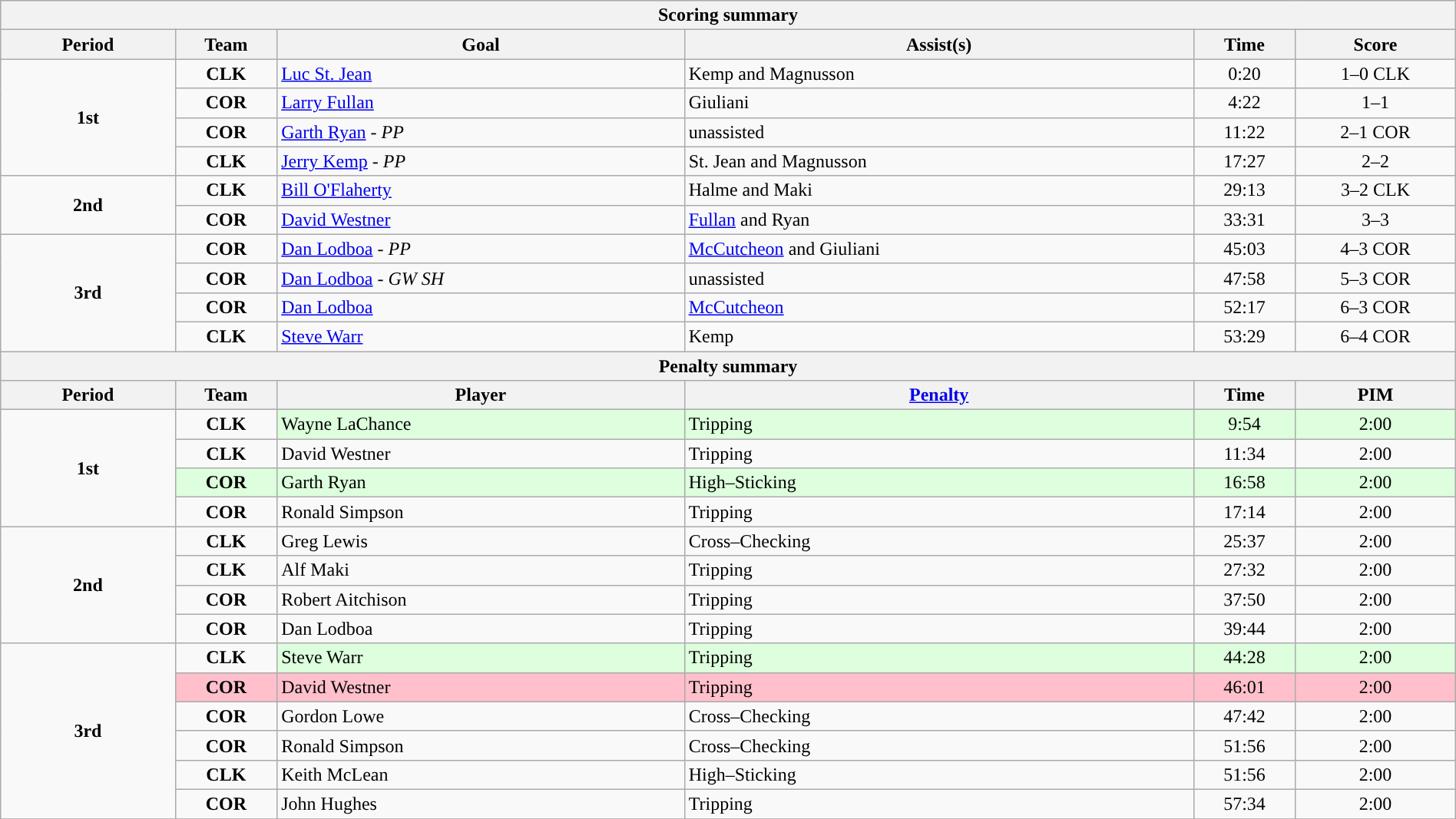<table style="width:100%;" class="wikitable">
<tr>
<th colspan=6>Scoring summary</th>
</tr>
<tr>
<th style="width:12%;">Period</th>
<th style="width:7%;">Team</th>
<th style="width:28%;">Goal</th>
<th style="width:35%;">Assist(s)</th>
<th style="width:7%;">Time</th>
<th style="width:11%;">Score</th>
</tr>
<tr>
<td style="text-align:center;" rowspan="4"><strong>1st</strong></td>
<td align=center><strong>CLK</strong></td>
<td><a href='#'>Luc St. Jean</a></td>
<td>Kemp and Magnusson</td>
<td align=center>0:20</td>
<td align=center>1–0 CLK</td>
</tr>
<tr>
<td align=center><strong>COR</strong></td>
<td><a href='#'>Larry Fullan</a></td>
<td>Giuliani</td>
<td align=center>4:22</td>
<td align=center>1–1</td>
</tr>
<tr>
<td align=center><strong>COR</strong></td>
<td><a href='#'>Garth Ryan</a> - <em>PP</em></td>
<td>unassisted</td>
<td align=center>11:22</td>
<td align=center>2–1 COR</td>
</tr>
<tr>
<td align=center><strong>CLK</strong></td>
<td><a href='#'>Jerry Kemp</a> - <em>PP</em></td>
<td>St. Jean and Magnusson</td>
<td align=center>17:27</td>
<td align=center>2–2</td>
</tr>
<tr>
<td style="text-align:center;" rowspan="2"><strong>2nd</strong></td>
<td align=center><strong>CLK</strong></td>
<td><a href='#'>Bill O'Flaherty</a></td>
<td>Halme and Maki</td>
<td align=center>29:13</td>
<td align=center>3–2 CLK</td>
</tr>
<tr>
<td align=center><strong>COR</strong></td>
<td><a href='#'>David Westner</a></td>
<td><a href='#'>Fullan</a> and Ryan</td>
<td align=center>33:31</td>
<td align=center>3–3</td>
</tr>
<tr>
<td style="text-align:center;" rowspan="4"><strong>3rd</strong></td>
<td align=center><strong>COR</strong></td>
<td><a href='#'>Dan Lodboa</a> - <em>PP</em></td>
<td><a href='#'>McCutcheon</a> and Giuliani</td>
<td align=center>45:03</td>
<td align=center>4–3 COR</td>
</tr>
<tr>
<td align=center><strong>COR</strong></td>
<td><a href='#'>Dan Lodboa</a> - <em>GW SH</em></td>
<td>unassisted</td>
<td align=center>47:58</td>
<td align=center>5–3 COR</td>
</tr>
<tr>
<td align=center><strong>COR</strong></td>
<td><a href='#'>Dan Lodboa</a></td>
<td><a href='#'>McCutcheon</a></td>
<td align=center>52:17</td>
<td align=center>6–3 COR</td>
</tr>
<tr>
<td align=center><strong>CLK</strong></td>
<td><a href='#'>Steve Warr</a></td>
<td>Kemp</td>
<td align=center>53:29</td>
<td align=center>6–4 COR</td>
</tr>
<tr>
<th colspan=6>Penalty summary</th>
</tr>
<tr>
<th style="width:12%;">Period</th>
<th style="width:7%;">Team</th>
<th style="width:28%;">Player</th>
<th style="width:35%;"><a href='#'>Penalty</a></th>
<th style="width:7%;">Time</th>
<th style="width:11%;">PIM</th>
</tr>
<tr>
<td style="text-align:center;" rowspan="4"><strong>1st</strong></td>
<td align=center><strong>CLK</strong></td>
<td bgcolor=ddffdd>Wayne LaChance</td>
<td bgcolor=ddffdd>Tripping</td>
<td align=center bgcolor=ddffdd>9:54</td>
<td align=center bgcolor=ddffdd>2:00</td>
</tr>
<tr>
<td align=center><strong>CLK</strong></td>
<td>David Westner</td>
<td>Tripping</td>
<td align=center>11:34</td>
<td align=center>2:00</td>
</tr>
<tr bgcolor=ddffdd>
<td align=center><strong>COR</strong></td>
<td>Garth Ryan</td>
<td>High–Sticking</td>
<td align=center>16:58</td>
<td align=center>2:00</td>
</tr>
<tr>
<td align=center><strong>COR</strong></td>
<td>Ronald Simpson</td>
<td>Tripping</td>
<td align=center>17:14</td>
<td align=center>2:00</td>
</tr>
<tr>
<td style="text-align:center;" rowspan="4"><strong>2nd</strong></td>
<td align=center><strong>CLK</strong></td>
<td>Greg Lewis</td>
<td>Cross–Checking</td>
<td align=center>25:37</td>
<td align=center>2:00</td>
</tr>
<tr>
<td align=center><strong>CLK</strong></td>
<td>Alf Maki</td>
<td>Tripping</td>
<td align=center>27:32</td>
<td align=center>2:00</td>
</tr>
<tr>
<td align=center><strong>COR</strong></td>
<td>Robert Aitchison</td>
<td>Tripping</td>
<td align=center>37:50</td>
<td align=center>2:00</td>
</tr>
<tr>
<td align=center><strong>COR</strong></td>
<td>Dan Lodboa</td>
<td>Tripping</td>
<td align=center>39:44</td>
<td align=center>2:00</td>
</tr>
<tr>
<td style="text-align:center;" rowspan="6"><strong>3rd</strong></td>
<td align=center><strong>CLK</strong></td>
<td bgcolor=ddffdd>Steve Warr</td>
<td bgcolor=ddffdd>Tripping</td>
<td align=center bgcolor=ddffdd>44:28</td>
<td align=center bgcolor=ddffdd>2:00</td>
</tr>
<tr bgcolor=pink>
<td align=center><strong>COR</strong></td>
<td>David Westner</td>
<td>Tripping</td>
<td align=center>46:01</td>
<td align=center>2:00</td>
</tr>
<tr>
<td align=center><strong>COR</strong></td>
<td>Gordon Lowe</td>
<td>Cross–Checking</td>
<td align=center>47:42</td>
<td align=center>2:00</td>
</tr>
<tr>
<td align=center><strong>COR</strong></td>
<td>Ronald Simpson</td>
<td>Cross–Checking</td>
<td align=center>51:56</td>
<td align=center>2:00</td>
</tr>
<tr>
<td align=center><strong>CLK</strong></td>
<td>Keith McLean</td>
<td>High–Sticking</td>
<td align=center>51:56</td>
<td align=center>2:00</td>
</tr>
<tr>
<td align=center><strong>COR</strong></td>
<td>John Hughes</td>
<td>Tripping</td>
<td align=center>57:34</td>
<td align=center>2:00</td>
</tr>
<tr>
</tr>
</table>
